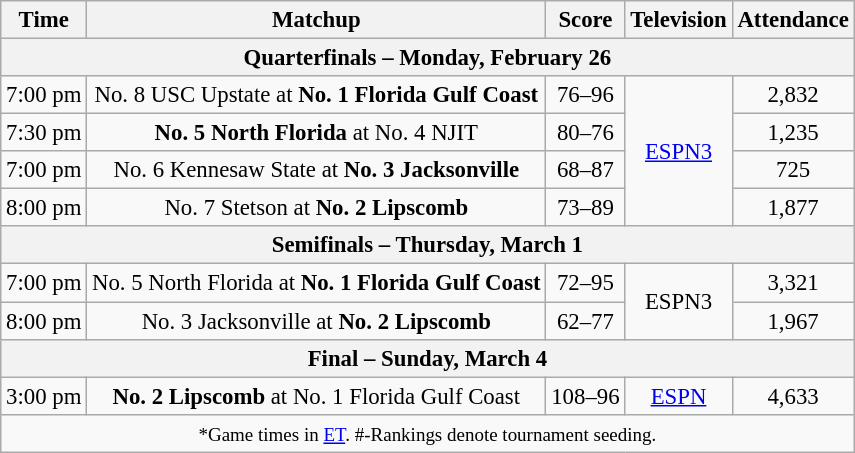<table class="wikitable" style="font-size: 95%;text-align:center">
<tr>
<th>Time</th>
<th>Matchup</th>
<th>Score</th>
<th>Television</th>
<th>Attendance</th>
</tr>
<tr>
<th colspan=5>Quarterfinals – Monday, February 26</th>
</tr>
<tr>
<td>7:00 pm</td>
<td>No. 8 USC Upstate at <strong>No. 1 Florida Gulf Coast</strong></td>
<td>76–96</td>
<td rowspan=4><a href='#'>ESPN3</a></td>
<td>2,832</td>
</tr>
<tr>
<td>7:30 pm</td>
<td><strong>No. 5 North Florida</strong> at No. 4 NJIT</td>
<td>80–76</td>
<td>1,235</td>
</tr>
<tr>
<td>7:00 pm</td>
<td>No. 6 Kennesaw State at <strong>No. 3 Jacksonville</strong></td>
<td>68–87</td>
<td>725</td>
</tr>
<tr>
<td>8:00 pm</td>
<td>No. 7 Stetson at <strong>No. 2 Lipscomb</strong></td>
<td>73–89</td>
<td>1,877</td>
</tr>
<tr>
<th colspan=5>Semifinals – Thursday, March 1</th>
</tr>
<tr>
<td>7:00 pm</td>
<td>No. 5 North Florida at <strong>No. 1 Florida Gulf Coast</strong></td>
<td>72–95</td>
<td rowspan=2>ESPN3</td>
<td>3,321</td>
</tr>
<tr>
<td>8:00 pm</td>
<td>No. 3 Jacksonville at <strong>No. 2 Lipscomb</strong></td>
<td>62–77</td>
<td>1,967</td>
</tr>
<tr>
<th colspan=5>Final – Sunday, March 4</th>
</tr>
<tr>
<td>3:00 pm</td>
<td><strong>No. 2 Lipscomb</strong> at No. 1 Florida Gulf Coast</td>
<td>108–96</td>
<td align=center><a href='#'>ESPN</a></td>
<td>4,633</td>
</tr>
<tr>
<td colspan=6><small>*Game times in <a href='#'>ET</a>. #-Rankings denote tournament seeding.</small></td>
</tr>
</table>
